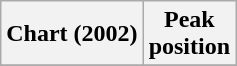<table class="wikitable sortable">
<tr>
<th>Chart (2002)</th>
<th>Peak<br>position</th>
</tr>
<tr>
</tr>
</table>
